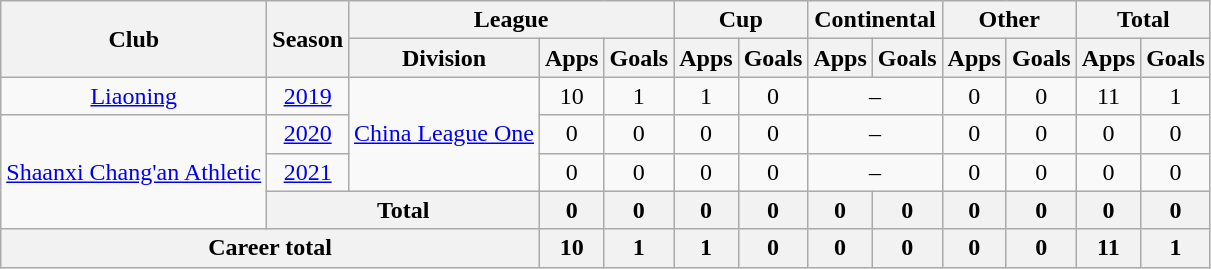<table class="wikitable" style="text-align: center">
<tr>
<th rowspan="2">Club</th>
<th rowspan="2">Season</th>
<th colspan="3">League</th>
<th colspan="2">Cup</th>
<th colspan="2">Continental</th>
<th colspan="2">Other</th>
<th colspan="2">Total</th>
</tr>
<tr>
<th>Division</th>
<th>Apps</th>
<th>Goals</th>
<th>Apps</th>
<th>Goals</th>
<th>Apps</th>
<th>Goals</th>
<th>Apps</th>
<th>Goals</th>
<th>Apps</th>
<th>Goals</th>
</tr>
<tr>
<td><a href='#'>Liaoning</a></td>
<td><a href='#'>2019</a></td>
<td rowspan="3"><a href='#'>China League One</a></td>
<td>10</td>
<td>1</td>
<td>1</td>
<td>0</td>
<td colspan="2">–</td>
<td>0</td>
<td>0</td>
<td>11</td>
<td>1</td>
</tr>
<tr>
<td rowspan="3"><a href='#'>Shaanxi Chang'an Athletic</a></td>
<td><a href='#'>2020</a></td>
<td>0</td>
<td>0</td>
<td>0</td>
<td>0</td>
<td colspan="2">–</td>
<td>0</td>
<td>0</td>
<td>0</td>
<td>0</td>
</tr>
<tr>
<td><a href='#'>2021</a></td>
<td>0</td>
<td>0</td>
<td>0</td>
<td>0</td>
<td colspan="2">–</td>
<td>0</td>
<td>0</td>
<td>0</td>
<td>0</td>
</tr>
<tr>
<th colspan=2>Total</th>
<th>0</th>
<th>0</th>
<th>0</th>
<th>0</th>
<th>0</th>
<th>0</th>
<th>0</th>
<th>0</th>
<th>0</th>
<th>0</th>
</tr>
<tr>
<th colspan=3>Career total</th>
<th>10</th>
<th>1</th>
<th>1</th>
<th>0</th>
<th>0</th>
<th>0</th>
<th>0</th>
<th>0</th>
<th>11</th>
<th>1</th>
</tr>
</table>
